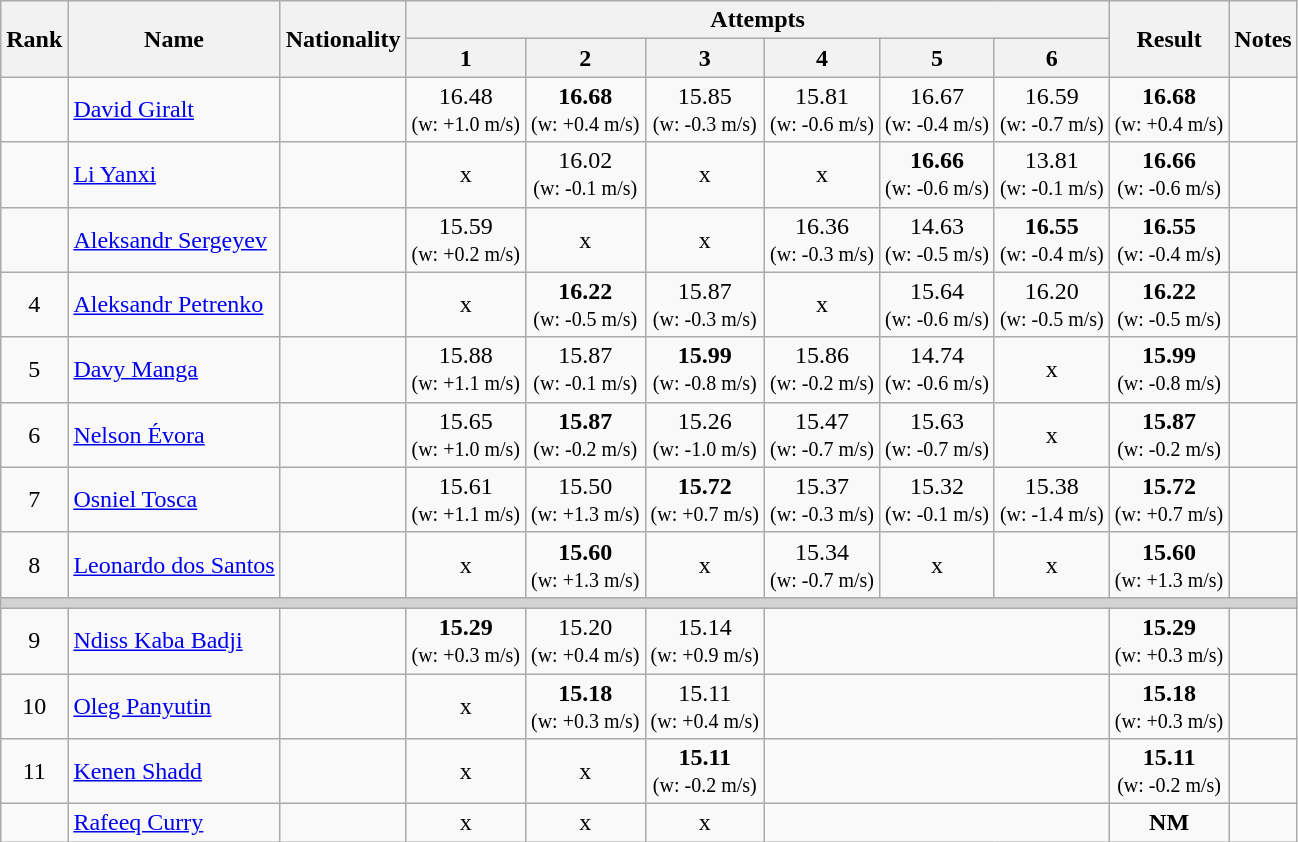<table class="wikitable sortable" style="text-align:center">
<tr>
<th rowspan=2>Rank</th>
<th rowspan=2>Name</th>
<th rowspan=2>Nationality</th>
<th colspan=6>Attempts</th>
<th rowspan=2>Result</th>
<th rowspan=2>Notes</th>
</tr>
<tr>
<th>1</th>
<th>2</th>
<th>3</th>
<th>4</th>
<th>5</th>
<th>6</th>
</tr>
<tr>
<td></td>
<td align=left><a href='#'>David Giralt</a></td>
<td align=left></td>
<td>16.48<br><small>(w: +1.0 m/s)</small></td>
<td><strong>16.68</strong><br><small>(w: +0.4 m/s)</small></td>
<td>15.85<br><small>(w: -0.3 m/s)</small></td>
<td>15.81<br><small>(w: -0.6 m/s)</small></td>
<td>16.67<br><small>(w: -0.4 m/s)</small></td>
<td>16.59<br><small>(w: -0.7 m/s)</small></td>
<td><strong>16.68</strong> <br><small>(w: +0.4 m/s)</small></td>
<td></td>
</tr>
<tr>
<td></td>
<td align=left><a href='#'>Li Yanxi</a></td>
<td align=left></td>
<td>x</td>
<td>16.02<br><small>(w: -0.1 m/s)</small></td>
<td>x</td>
<td>x</td>
<td><strong>16.66</strong><br><small>(w: -0.6 m/s)</small></td>
<td>13.81<br><small>(w: -0.1 m/s)</small></td>
<td><strong>16.66</strong> <br><small>(w: -0.6 m/s)</small></td>
<td></td>
</tr>
<tr>
<td></td>
<td align=left><a href='#'>Aleksandr Sergeyev</a></td>
<td align=left></td>
<td>15.59<br><small>(w: +0.2 m/s)</small></td>
<td>x</td>
<td>x</td>
<td>16.36<br><small>(w: -0.3 m/s)</small></td>
<td>14.63<br><small>(w: -0.5 m/s)</small></td>
<td><strong>16.55</strong><br><small>(w: -0.4 m/s)</small></td>
<td><strong>16.55</strong> <br><small>(w: -0.4 m/s)</small></td>
<td></td>
</tr>
<tr>
<td>4</td>
<td align=left><a href='#'>Aleksandr Petrenko</a></td>
<td align=left></td>
<td>x</td>
<td><strong>16.22</strong><br><small>(w: -0.5 m/s)</small></td>
<td>15.87<br><small>(w: -0.3 m/s)</small></td>
<td>x</td>
<td>15.64<br><small>(w: -0.6 m/s)</small></td>
<td>16.20<br><small>(w: -0.5 m/s)</small></td>
<td><strong>16.22</strong> <br><small>(w: -0.5 m/s)</small></td>
<td></td>
</tr>
<tr>
<td>5</td>
<td align=left><a href='#'>Davy Manga</a></td>
<td align=left></td>
<td>15.88<br><small>(w: +1.1 m/s)</small></td>
<td>15.87<br><small>(w: -0.1 m/s)</small></td>
<td><strong>15.99</strong><br><small>(w: -0.8 m/s)</small></td>
<td>15.86<br><small>(w: -0.2 m/s)</small></td>
<td>14.74<br><small>(w: -0.6 m/s)</small></td>
<td>x</td>
<td><strong>15.99</strong> <br><small>(w: -0.8 m/s)</small></td>
<td></td>
</tr>
<tr>
<td>6</td>
<td align=left><a href='#'>Nelson Évora</a></td>
<td align=left></td>
<td>15.65<br><small>(w: +1.0 m/s)</small></td>
<td><strong>15.87</strong><br><small>(w: -0.2 m/s)</small></td>
<td>15.26<br><small>(w: -1.0 m/s)</small></td>
<td>15.47<br><small>(w: -0.7 m/s)</small></td>
<td>15.63<br><small>(w: -0.7 m/s)</small></td>
<td>x</td>
<td><strong>15.87</strong> <br><small>(w: -0.2 m/s)</small></td>
<td></td>
</tr>
<tr>
<td>7</td>
<td align=left><a href='#'>Osniel Tosca</a></td>
<td align=left></td>
<td>15.61<br><small>(w: +1.1 m/s)</small></td>
<td>15.50<br><small>(w: +1.3 m/s)</small></td>
<td><strong>15.72</strong><br><small>(w: +0.7 m/s)</small></td>
<td>15.37<br><small>(w: -0.3 m/s)</small></td>
<td>15.32<br><small>(w: -0.1 m/s)</small></td>
<td>15.38<br><small>(w: -1.4 m/s)</small></td>
<td><strong>15.72</strong> <br><small>(w: +0.7 m/s)</small></td>
<td></td>
</tr>
<tr>
<td>8</td>
<td align=left><a href='#'>Leonardo dos Santos</a></td>
<td align=left></td>
<td>x</td>
<td><strong>15.60</strong><br><small>(w: +1.3 m/s)</small></td>
<td>x</td>
<td>15.34<br><small>(w: -0.7 m/s)</small></td>
<td>x</td>
<td>x</td>
<td><strong>15.60</strong> <br><small>(w: +1.3 m/s)</small></td>
<td></td>
</tr>
<tr>
<td colspan=11 bgcolor=lightgray></td>
</tr>
<tr>
<td>9</td>
<td align=left><a href='#'>Ndiss Kaba Badji</a></td>
<td align=left></td>
<td><strong>15.29</strong><br><small>(w: +0.3 m/s)</small></td>
<td>15.20<br><small>(w: +0.4 m/s)</small></td>
<td>15.14<br><small>(w: +0.9 m/s)</small></td>
<td colspan=3></td>
<td><strong>15.29</strong> <br><small>(w: +0.3 m/s)</small></td>
<td></td>
</tr>
<tr>
<td>10</td>
<td align=left><a href='#'>Oleg Panyutin</a></td>
<td align=left></td>
<td>x</td>
<td><strong>15.18</strong><br><small>(w: +0.3 m/s)</small></td>
<td>15.11<br><small>(w: +0.4 m/s)</small></td>
<td colspan=3></td>
<td><strong>15.18</strong> <br><small>(w: +0.3 m/s)</small></td>
<td></td>
</tr>
<tr>
<td>11</td>
<td align=left><a href='#'>Kenen Shadd</a></td>
<td align=left></td>
<td>x</td>
<td>x</td>
<td><strong>15.11</strong><br><small>(w: -0.2 m/s)</small></td>
<td colspan=3></td>
<td><strong>15.11</strong> <br><small>(w: -0.2 m/s)</small></td>
<td></td>
</tr>
<tr>
<td></td>
<td align=left><a href='#'>Rafeeq Curry</a></td>
<td align=left></td>
<td>x</td>
<td>x</td>
<td>x</td>
<td colspan=3></td>
<td><strong>NM</strong></td>
<td></td>
</tr>
</table>
